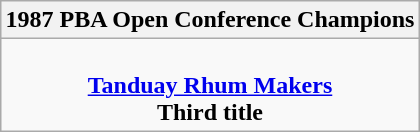<table class=wikitable style="text-align:center; margin:auto">
<tr>
<th>1987 PBA Open Conference Champions</th>
</tr>
<tr>
<td><br> <strong><a href='#'>Tanduay Rhum Makers</a></strong> <br> <strong>Third title</strong></td>
</tr>
</table>
